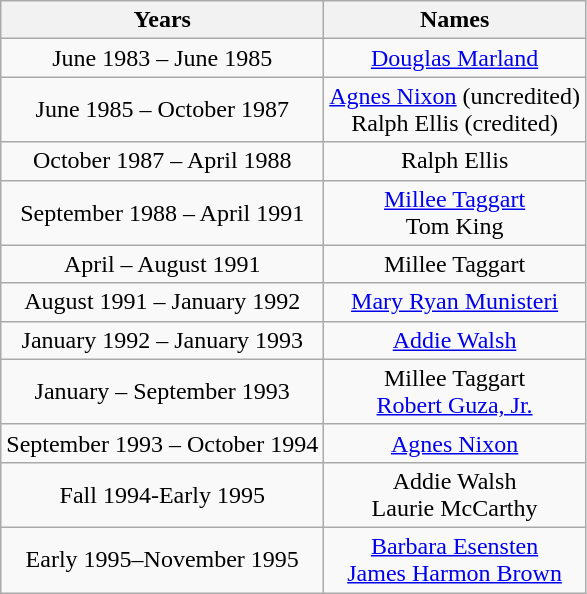<table class="wikitable" style="text-align:center;">
<tr>
<th>Years</th>
<th>Names</th>
</tr>
<tr>
<td>June 1983 – June 1985</td>
<td><a href='#'>Douglas Marland</a></td>
</tr>
<tr>
<td>June 1985 – October 1987</td>
<td><a href='#'>Agnes Nixon</a> (uncredited)<br>Ralph Ellis (credited)</td>
</tr>
<tr>
<td>October 1987 – April 1988</td>
<td>Ralph Ellis</td>
</tr>
<tr>
<td>September 1988 – April 1991</td>
<td><a href='#'>Millee Taggart</a><br>Tom King</td>
</tr>
<tr>
<td>April – August 1991</td>
<td>Millee Taggart</td>
</tr>
<tr>
<td>August 1991 –  January 1992</td>
<td><a href='#'>Mary Ryan Munisteri</a></td>
</tr>
<tr>
<td>January 1992 – January 1993</td>
<td><a href='#'>Addie Walsh</a></td>
</tr>
<tr>
<td>January – September 1993</td>
<td>Millee Taggart<br><a href='#'>Robert Guza, Jr.</a></td>
</tr>
<tr>
<td>September  1993 – October 1994</td>
<td><a href='#'>Agnes Nixon</a></td>
</tr>
<tr>
<td>Fall 1994-Early 1995</td>
<td>Addie Walsh<br>Laurie McCarthy</td>
</tr>
<tr>
<td>Early 1995–November 1995</td>
<td><a href='#'>Barbara Esensten</a><br><a href='#'>James Harmon Brown</a></td>
</tr>
</table>
